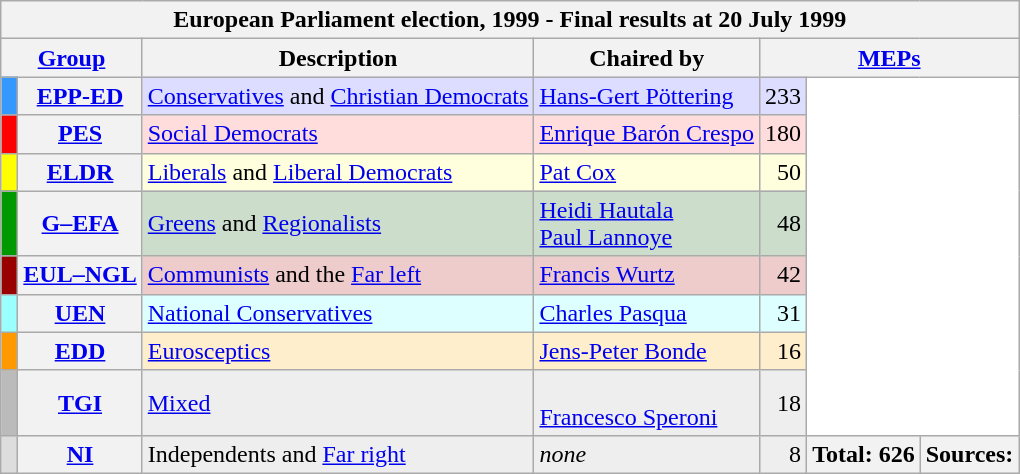<table class="wikitable">
<tr>
<th colspan="7">European Parliament election, 1999 - Final results at 20 July 1999</th>
</tr>
<tr>
<th colspan="2"><a href='#'>Group</a></th>
<th>Description</th>
<th>Chaired by</th>
<th colspan=3><a href='#'>MEPs</a></th>
</tr>
<tr>
<th style="background-color:#3399FF; width: 3px;"> </th>
<th><a href='#'>EPP-ED</a></th>
<td style="background-color:#DDDDFF;"><a href='#'>Conservatives</a> and <a href='#'>Christian Democrats</a></td>
<td style="background-color:#DDDDFF;"><a href='#'>Hans-Gert Pöttering</a></td>
<td style="background-color:#DDDDFF;text-align:right;">233</td>
<td rowspan="8" colspan="2" style="text-align:center;vertical-align:middle;background:#ffffff"></td>
</tr>
<tr>
<th style="background-color:#FF0000; width: 3px;"> </th>
<th><a href='#'>PES</a></th>
<td style="background-color:#FFDDDD;"><a href='#'>Social Democrats</a></td>
<td style="background-color:#FFDDDD;"><a href='#'>Enrique Barón Crespo</a></td>
<td style="background-color:#FFDDDD;text-align:right;">180</td>
</tr>
<tr>
<th style="background-color:#FFFF00; width: 3px;"> </th>
<th><a href='#'>ELDR</a></th>
<td style="background-color:#FFFFDD;"><a href='#'>Liberals</a> and <a href='#'>Liberal Democrats</a></td>
<td style="background-color:#FFFFDD;"><a href='#'>Pat Cox</a></td>
<td style="background-color:#FFFFDD;text-align:right;">50</td>
</tr>
<tr>
<th style="background-color:#009900; width: 3px;"> </th>
<th><a href='#'>G–EFA</a></th>
<td style="background-color:#CCDDCC;"><a href='#'>Greens</a> and <a href='#'>Regionalists</a></td>
<td style="background-color:#CCDDCC;"><a href='#'>Heidi Hautala</a><br><a href='#'>Paul Lannoye</a></td>
<td style="background-color:#CCDDCC;text-align:right;">48</td>
</tr>
<tr>
<th style="background-color:#990000; width: 3px;"> </th>
<th><a href='#'>EUL–NGL</a></th>
<td style="background-color:#EECCCC;"><a href='#'>Communists</a> and the <a href='#'>Far left</a></td>
<td style="background-color:#EECCCC;"><a href='#'>Francis Wurtz</a></td>
<td style="background-color:#EECCCC;text-align:right;">42</td>
</tr>
<tr>
<th style="background-color:#99FFFF; width: 3px;"> </th>
<th><a href='#'>UEN</a></th>
<td style="background-color:#DDFFFF;"><a href='#'>National Conservatives</a></td>
<td style="background-color:#DDFFFF;"><a href='#'>Charles Pasqua</a></td>
<td style="background-color:#DDFFFF;text-align:right;">31</td>
</tr>
<tr>
<th style="background-color:#FF9900; width: 3px;"> </th>
<th><a href='#'>EDD</a></th>
<td style="background-color:#FFEECC;"><a href='#'>Eurosceptics</a></td>
<td style="background-color:#FFEECC;"><a href='#'>Jens-Peter Bonde</a></td>
<td style="background-color:#FFEECC;text-align:right;">16</td>
</tr>
<tr>
<th style="background-color:#BBBBBB; width: 3px;"> </th>
<th><a href='#'>TGI</a></th>
<td style="background-color:#EEEEEE;"><a href='#'>Mixed</a></td>
<td style="background-color:#EEEEEE;"><br><a href='#'>Francesco Speroni</a></td>
<td style="background-color:#EEEEEE;text-align:right;">18</td>
</tr>
<tr>
<th style="background-color:#DDDDDD; width: 3px;"> </th>
<th><a href='#'>NI</a></th>
<td style="background-color:#EEEEEE;">Independents and <a href='#'>Far right</a></td>
<td style="background-color:#EEEEEE;"><em>none</em></td>
<td style="background-color:#EEEEEE;text-align:right;">8</td>
<th>Total: 626</th>
<th>Sources:    </th>
</tr>
</table>
